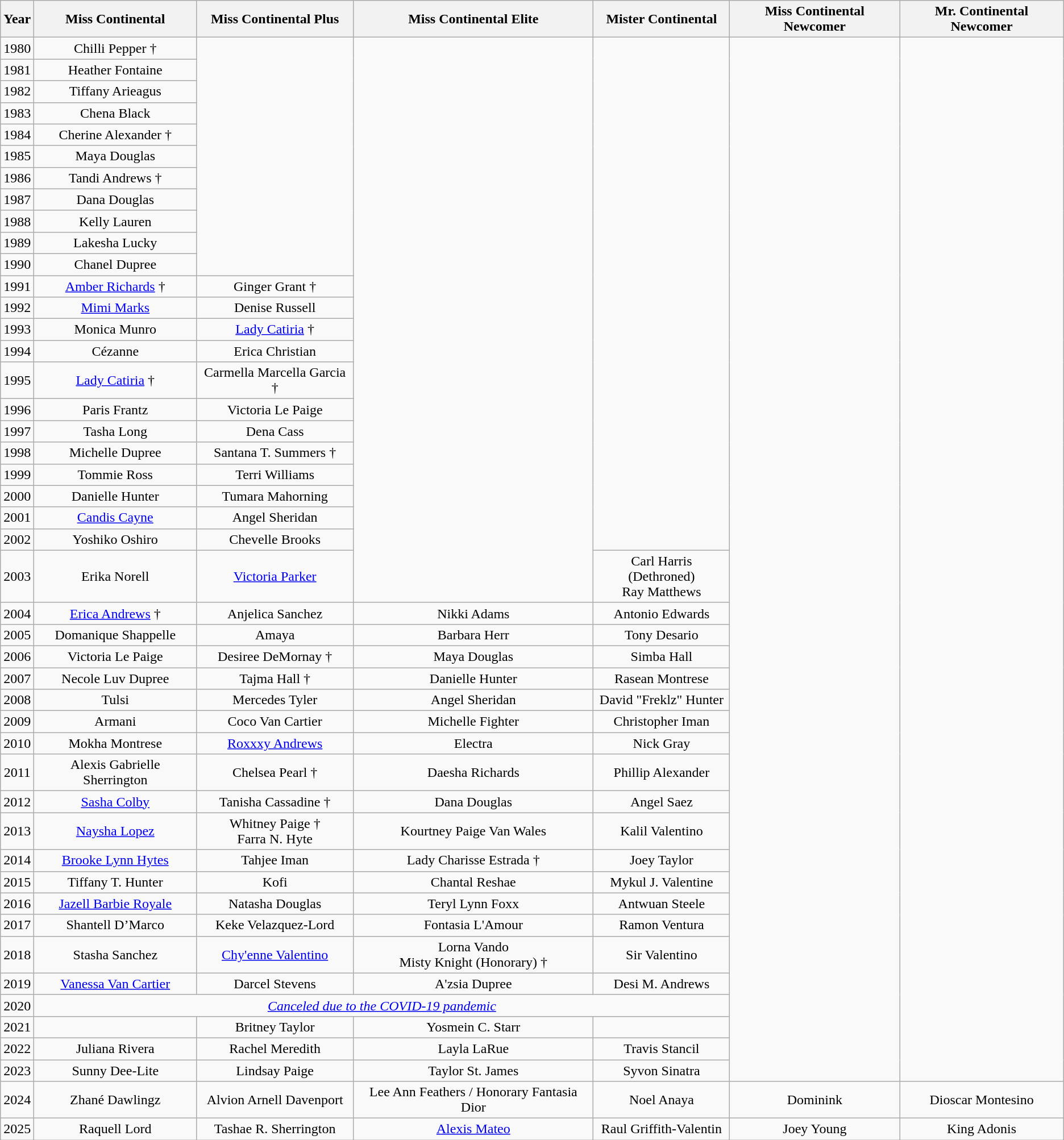<table class="wikitable sortable" style="text-align: center;">
<tr>
<th>Year</th>
<th>Miss Continental</th>
<th>Miss Continental Plus</th>
<th>Miss Continental Elite</th>
<th>Mister Continental</th>
<th>Miss Continental Newcomer</th>
<th>Mr. Continental Newcomer</th>
</tr>
<tr>
<td>1980</td>
<td>Chilli Pepper †</td>
<td rowspan="11"></td>
<td rowspan="24"></td>
<td rowspan="23"></td>
<td rowspan="44"></td>
<td rowspan="44"></td>
</tr>
<tr>
<td>1981</td>
<td>Heather Fontaine</td>
</tr>
<tr>
<td>1982</td>
<td>Tiffany Arieagus</td>
</tr>
<tr>
<td>1983</td>
<td>Chena Black</td>
</tr>
<tr>
<td>1984</td>
<td>Cherine Alexander †</td>
</tr>
<tr>
<td>1985</td>
<td>Maya Douglas</td>
</tr>
<tr>
<td>1986</td>
<td>Tandi Andrews †</td>
</tr>
<tr>
<td>1987</td>
<td>Dana Douglas</td>
</tr>
<tr>
<td>1988</td>
<td>Kelly Lauren</td>
</tr>
<tr>
<td>1989</td>
<td>Lakesha Lucky</td>
</tr>
<tr>
<td>1990</td>
<td>Chanel Dupree</td>
</tr>
<tr>
<td>1991</td>
<td><a href='#'>Amber Richards</a> †</td>
<td>Ginger Grant †</td>
</tr>
<tr>
<td>1992</td>
<td><a href='#'>Mimi Marks</a></td>
<td>Denise Russell</td>
</tr>
<tr>
<td>1993</td>
<td>Monica Munro</td>
<td><a href='#'>Lady Catiria</a> †</td>
</tr>
<tr>
<td>1994</td>
<td>Cézanne</td>
<td>Erica Christian</td>
</tr>
<tr>
<td>1995</td>
<td><a href='#'>Lady Catiria</a> †</td>
<td>Carmella Marcella Garcia †</td>
</tr>
<tr>
<td>1996</td>
<td>Paris Frantz</td>
<td>Victoria Le Paige</td>
</tr>
<tr>
<td>1997</td>
<td>Tasha Long</td>
<td>Dena Cass</td>
</tr>
<tr>
<td>1998</td>
<td>Michelle Dupree</td>
<td>Santana T. Summers †</td>
</tr>
<tr>
<td>1999</td>
<td>Tommie Ross</td>
<td>Terri Williams</td>
</tr>
<tr>
<td>2000</td>
<td>Danielle Hunter</td>
<td>Tumara Mahorning</td>
</tr>
<tr>
<td>2001</td>
<td><a href='#'>Candis Cayne</a></td>
<td>Angel Sheridan</td>
</tr>
<tr>
<td>2002</td>
<td>Yoshiko Oshiro</td>
<td>Chevelle Brooks</td>
</tr>
<tr>
<td>2003</td>
<td>Erika Norell</td>
<td><a href='#'>Victoria Parker</a></td>
<td>Carl Harris (Dethroned)<br>Ray Matthews</td>
</tr>
<tr>
<td>2004</td>
<td><a href='#'>Erica Andrews</a> †</td>
<td>Anjelica Sanchez</td>
<td>Nikki Adams</td>
<td>Antonio Edwards</td>
</tr>
<tr>
<td>2005</td>
<td>Domanique Shappelle</td>
<td>Amaya</td>
<td>Barbara Herr</td>
<td>Tony Desario</td>
</tr>
<tr>
<td>2006</td>
<td>Victoria Le Paige</td>
<td>Desiree DeMornay †</td>
<td>Maya Douglas</td>
<td>Simba Hall</td>
</tr>
<tr>
<td>2007</td>
<td>Necole Luv Dupree</td>
<td>Tajma Hall †</td>
<td>Danielle Hunter</td>
<td>Rasean Montrese</td>
</tr>
<tr>
<td>2008</td>
<td>Tulsi</td>
<td>Mercedes Tyler</td>
<td>Angel Sheridan</td>
<td>David "Freklz" Hunter</td>
</tr>
<tr>
<td>2009</td>
<td>Armani</td>
<td>Coco Van Cartier</td>
<td>Michelle Fighter</td>
<td>Christopher Iman</td>
</tr>
<tr>
<td>2010</td>
<td>Mokha Montrese</td>
<td><a href='#'>Roxxxy Andrews</a></td>
<td>Electra</td>
<td>Nick Gray</td>
</tr>
<tr>
<td>2011</td>
<td>Alexis Gabrielle Sherrington</td>
<td>Chelsea Pearl †</td>
<td>Daesha Richards</td>
<td>Phillip Alexander</td>
</tr>
<tr>
<td>2012</td>
<td><a href='#'>Sasha Colby</a></td>
<td>Tanisha Cassadine †</td>
<td>Dana Douglas</td>
<td>Angel Saez</td>
</tr>
<tr>
<td>2013</td>
<td><a href='#'>Naysha Lopez</a></td>
<td>Whitney Paige †<br>Farra N. Hyte</td>
<td>Kourtney Paige Van Wales</td>
<td>Kalil Valentino</td>
</tr>
<tr>
<td>2014</td>
<td><a href='#'>Brooke Lynn Hytes</a></td>
<td>Tahjee Iman</td>
<td>Lady Charisse Estrada †</td>
<td>Joey Taylor</td>
</tr>
<tr>
<td>2015</td>
<td>Tiffany T. Hunter</td>
<td>Kofi</td>
<td>Chantal Reshae</td>
<td>Mykul J. Valentine</td>
</tr>
<tr>
<td>2016</td>
<td><a href='#'>Jazell Barbie Royale</a></td>
<td>Natasha Douglas</td>
<td>Teryl Lynn Foxx</td>
<td>Antwuan Steele</td>
</tr>
<tr>
<td>2017</td>
<td>Shantell D’Marco</td>
<td>Keke Velazquez-Lord</td>
<td>Fontasia L'Amour</td>
<td>Ramon Ventura</td>
</tr>
<tr>
<td>2018</td>
<td>Stasha Sanchez</td>
<td><a href='#'>Chy'enne Valentino</a></td>
<td>Lorna Vando<br>Misty Knight (Honorary) †</td>
<td>Sir Valentino</td>
</tr>
<tr>
<td>2019</td>
<td><a href='#'>Vanessa Van Cartier</a></td>
<td>Darcel Stevens</td>
<td>A'zsia Dupree</td>
<td>Desi M. Andrews</td>
</tr>
<tr>
<td>2020</td>
<td colspan="4" align="center"><em><a href='#'>Canceled due to the COVID-19 pandemic</a></em></td>
</tr>
<tr>
<td>2021</td>
<td></td>
<td>Britney Taylor</td>
<td>Yosmein C. Starr</td>
<td></td>
</tr>
<tr>
<td>2022</td>
<td>Juliana Rivera</td>
<td>Rachel Meredith</td>
<td>Layla LaRue</td>
<td>Travis Stancil</td>
</tr>
<tr>
<td>2023</td>
<td>Sunny Dee-Lite</td>
<td>Lindsay Paige</td>
<td>Taylor St. James</td>
<td>Syvon Sinatra</td>
</tr>
<tr>
<td>2024</td>
<td>Zhané Dawlingz</td>
<td>Alvion Arnell Davenport</td>
<td>Lee Ann Feathers / Honorary Fantasia Dior</td>
<td>Noel Anaya</td>
<td>Dominink</td>
<td>Dioscar Montesino</td>
</tr>
<tr>
<td>2025</td>
<td>Raquell Lord</td>
<td>Tashae R. Sherrington</td>
<td><a href='#'>Alexis Mateo</a></td>
<td>Raul Griffith-Valentin</td>
<td>Joey Young</td>
<td>King Adonis</td>
</tr>
</table>
